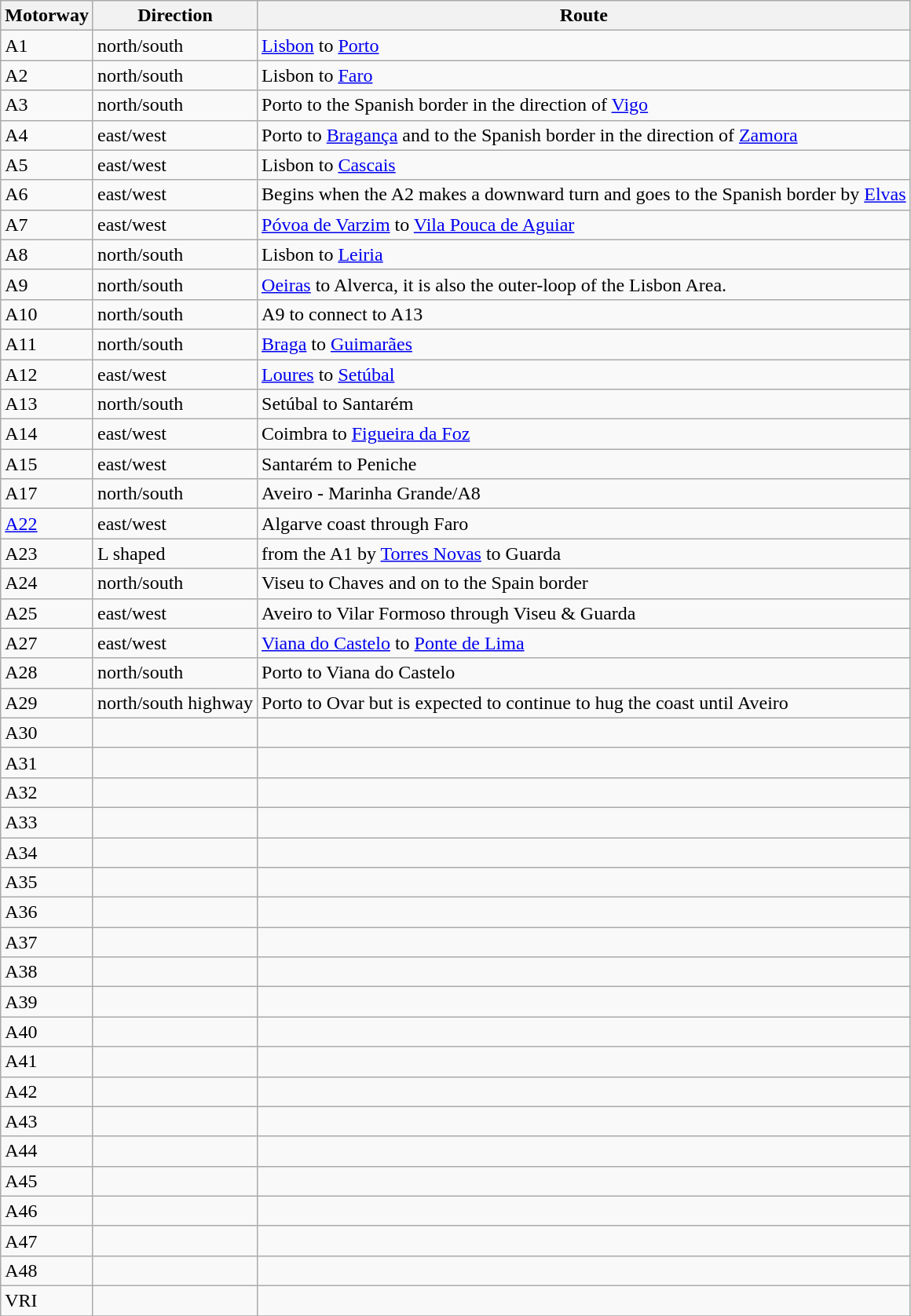<table class="wikitable">
<tr>
<th>Motorway</th>
<th>Direction</th>
<th>Route</th>
</tr>
<tr>
<td>A1</td>
<td>north/south</td>
<td><a href='#'>Lisbon</a> to <a href='#'>Porto</a></td>
</tr>
<tr>
<td>A2</td>
<td>north/south</td>
<td>Lisbon to <a href='#'>Faro</a></td>
</tr>
<tr>
<td>A3</td>
<td>north/south</td>
<td>Porto to the Spanish border in the direction of <a href='#'>Vigo</a></td>
</tr>
<tr>
<td>A4</td>
<td>east/west</td>
<td>Porto to <a href='#'>Bragança</a> and to the Spanish border in the direction of <a href='#'>Zamora</a></td>
</tr>
<tr>
<td>A5</td>
<td>east/west</td>
<td>Lisbon to <a href='#'>Cascais</a></td>
</tr>
<tr>
<td>A6</td>
<td>east/west</td>
<td>Begins when the A2 makes a downward turn and goes to the Spanish border by <a href='#'>Elvas</a></td>
</tr>
<tr>
<td>A7</td>
<td>east/west</td>
<td><a href='#'>Póvoa de Varzim</a> to <a href='#'>Vila Pouca de Aguiar</a></td>
</tr>
<tr>
<td>A8</td>
<td>north/south</td>
<td>Lisbon to <a href='#'>Leiria</a></td>
</tr>
<tr>
<td>A9</td>
<td>north/south</td>
<td><a href='#'>Oeiras</a> to Alverca, it is also the outer-loop of the Lisbon Area.</td>
</tr>
<tr>
<td>A10</td>
<td>north/south</td>
<td>A9 to connect to A13</td>
</tr>
<tr>
<td>A11</td>
<td>north/south</td>
<td><a href='#'>Braga</a> to <a href='#'>Guimarães</a></td>
</tr>
<tr>
<td>A12</td>
<td>east/west</td>
<td><a href='#'>Loures</a> to <a href='#'>Setúbal</a></td>
</tr>
<tr>
<td>A13</td>
<td>north/south</td>
<td>Setúbal to Santarém</td>
</tr>
<tr>
<td>A14</td>
<td>east/west</td>
<td>Coimbra to <a href='#'>Figueira da Foz</a></td>
</tr>
<tr>
<td>A15</td>
<td>east/west</td>
<td>Santarém to Peniche</td>
</tr>
<tr>
<td>A17</td>
<td>north/south</td>
<td>Aveiro - Marinha Grande/A8</td>
</tr>
<tr>
<td><a href='#'>A22</a></td>
<td>east/west</td>
<td>Algarve coast through Faro</td>
</tr>
<tr>
<td>A23</td>
<td>L shaped</td>
<td>from the A1 by <a href='#'>Torres Novas</a> to Guarda</td>
</tr>
<tr>
<td>A24</td>
<td>north/south</td>
<td>Viseu to Chaves and on to the Spain border</td>
</tr>
<tr>
<td>A25</td>
<td>east/west</td>
<td>Aveiro to Vilar Formoso through Viseu & Guarda</td>
</tr>
<tr>
<td>A27</td>
<td>east/west</td>
<td><a href='#'>Viana do Castelo</a> to <a href='#'>Ponte de Lima</a></td>
</tr>
<tr>
<td>A28</td>
<td>north/south</td>
<td>Porto to Viana do Castelo</td>
</tr>
<tr>
<td>A29</td>
<td>north/south highway</td>
<td>Porto to Ovar but is expected to continue to hug the coast until Aveiro</td>
</tr>
<tr>
<td>A30</td>
<td></td>
<td></td>
</tr>
<tr>
<td>A31</td>
<td></td>
<td></td>
</tr>
<tr>
<td>A32</td>
<td></td>
<td></td>
</tr>
<tr>
<td>A33</td>
<td></td>
<td></td>
</tr>
<tr>
<td>A34</td>
<td></td>
<td></td>
</tr>
<tr>
<td>A35</td>
<td></td>
<td></td>
</tr>
<tr>
<td>A36</td>
<td></td>
<td></td>
</tr>
<tr>
<td>A37</td>
<td></td>
<td></td>
</tr>
<tr>
<td>A38</td>
<td></td>
<td></td>
</tr>
<tr>
<td>A39</td>
<td></td>
<td></td>
</tr>
<tr>
<td>A40</td>
<td></td>
<td></td>
</tr>
<tr>
<td>A41</td>
<td></td>
<td></td>
</tr>
<tr>
<td>A42</td>
<td></td>
<td></td>
</tr>
<tr>
<td>A43</td>
<td></td>
<td></td>
</tr>
<tr>
<td>A44</td>
<td></td>
<td></td>
</tr>
<tr>
<td>A45</td>
<td></td>
<td></td>
</tr>
<tr>
<td>A46</td>
<td></td>
<td></td>
</tr>
<tr>
<td>A47</td>
<td></td>
<td></td>
</tr>
<tr>
<td>A48</td>
<td></td>
<td></td>
</tr>
<tr>
<td>VRI</td>
<td></td>
<td></td>
</tr>
<tr>
</tr>
</table>
